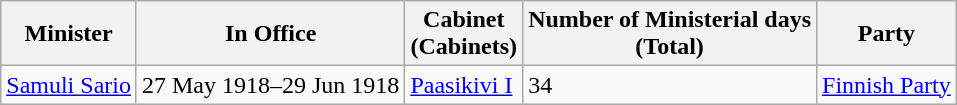<table class="wikitable">
<tr>
<th>Minister</th>
<th>In Office</th>
<th>Cabinet<br>(Cabinets)</th>
<th>Number of Ministerial days <br>(Total)</th>
<th>Party</th>
</tr>
<tr>
<td><a href='#'>Samuli Sario</a></td>
<td>27 May 1918–29 Jun 1918</td>
<td><a href='#'>Paasikivi I</a></td>
<td>34</td>
<td><a href='#'>Finnish Party</a></td>
</tr>
</table>
